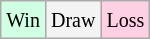<table class="wikitable">
<tr>
<td style="background-color: #d0ffe3;"><small>Win</small></td>
<td style="background-color: #f3f3f3;"><small>Draw</small></td>
<td style="background-color: #ffd0e3;"><small>Loss</small></td>
</tr>
</table>
